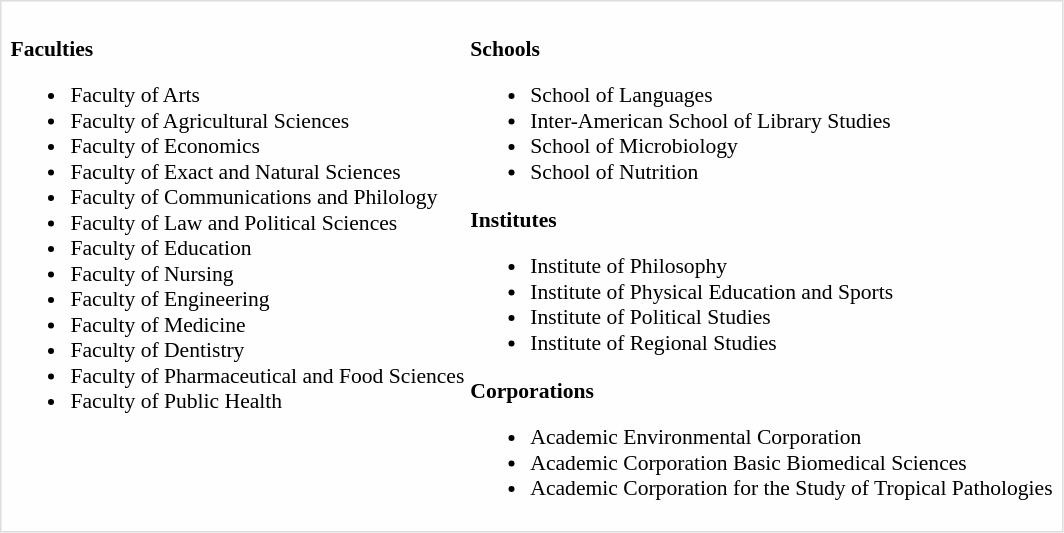<table style="border:1px solid #dddddd; background-color:#fefefe; padding:3px; margin:0px" align="center">
<tr valign="top" style="font-size: 90%">
<td><br><strong>Faculties</strong><ul><li>Faculty of Arts</li><li>Faculty of Agricultural Sciences</li><li>Faculty of Economics</li><li>Faculty of Exact and Natural Sciences</li><li>Faculty of Communications and Philology</li><li>Faculty of Law and Political Sciences</li><li>Faculty of Education</li><li>Faculty of Nursing</li><li>Faculty of Engineering</li><li>Faculty of Medicine</li><li>Faculty of Dentistry</li><li>Faculty of Pharmaceutical and Food Sciences</li><li>Faculty of Public Health</li></ul></td>
<td><br><strong>Schools</strong><ul><li>School of Languages</li><li>Inter-American School of Library Studies</li><li>School of Microbiology</li><li>School of Nutrition</li></ul><strong>Institutes</strong><ul><li>Institute of Philosophy</li><li>Institute of Physical Education and Sports</li><li>Institute of Political Studies</li><li>Institute of Regional Studies</li></ul><strong>Corporations</strong><ul><li>Academic Environmental Corporation</li><li>Academic Corporation Basic Biomedical Sciences</li><li>Academic Corporation for the Study of Tropical Pathologies</li></ul></td>
</tr>
</table>
